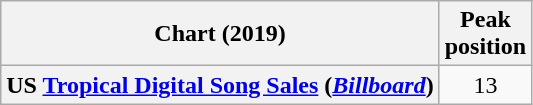<table class="wikitable sortable plainrowheaders">
<tr>
<th>Chart (2019)</th>
<th>Peak<br>position</th>
</tr>
<tr>
<th scope="row">US <a href='#'>Tropical Digital Song Sales</a> (<em><a href='#'>Billboard</a></em>)</th>
<td align=center>13</td>
</tr>
</table>
